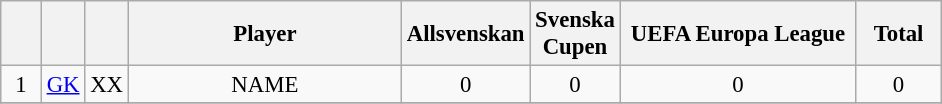<table class="wikitable sortable" style="font-size: 95%; text-align: center;">
<tr>
<th width=20></th>
<th width=20></th>
<th width=20></th>
<th width=175>Player</th>
<th width=50>Allsvenskan</th>
<th width=50>Svenska Cupen</th>
<th width=150>UEFA Europa League</th>
<th width=50><strong>Total</strong></th>
</tr>
<tr>
<td rowspan=1>1</td>
<td><a href='#'>GK</a></td>
<td>XX</td>
<td> NAME</td>
<td>0</td>
<td>0</td>
<td>0</td>
<td>0</td>
</tr>
<tr>
</tr>
</table>
